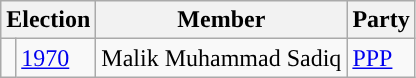<table class="wikitable">
<tr>
<th colspan="2">Election</th>
<th>Member</th>
<th>Party</th>
</tr>
<tr>
<td style="background-color: "></td>
<td><a href='#'>1970</a></td>
<td>Malik Muhammad Sadiq</td>
<td><a href='#'>PPP</a></td>
</tr>
</table>
